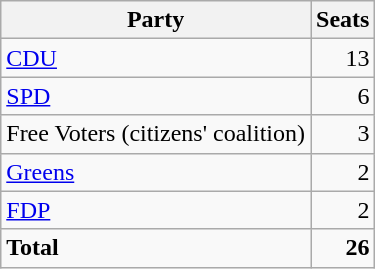<table class=wikitable>
<tr>
<th>Party</th>
<th>Seats</th>
</tr>
<tr>
<td><a href='#'>CDU</a></td>
<td align="right">13</td>
</tr>
<tr>
<td><a href='#'>SPD</a></td>
<td align="right">6</td>
</tr>
<tr>
<td>Free Voters (citizens' coalition)</td>
<td align="right">3</td>
</tr>
<tr>
<td><a href='#'>Greens</a></td>
<td align="right">2</td>
</tr>
<tr>
<td><a href='#'>FDP</a></td>
<td align="right">2</td>
</tr>
<tr>
<td><strong>Total</strong></td>
<td align="right"><strong>26</strong></td>
</tr>
</table>
